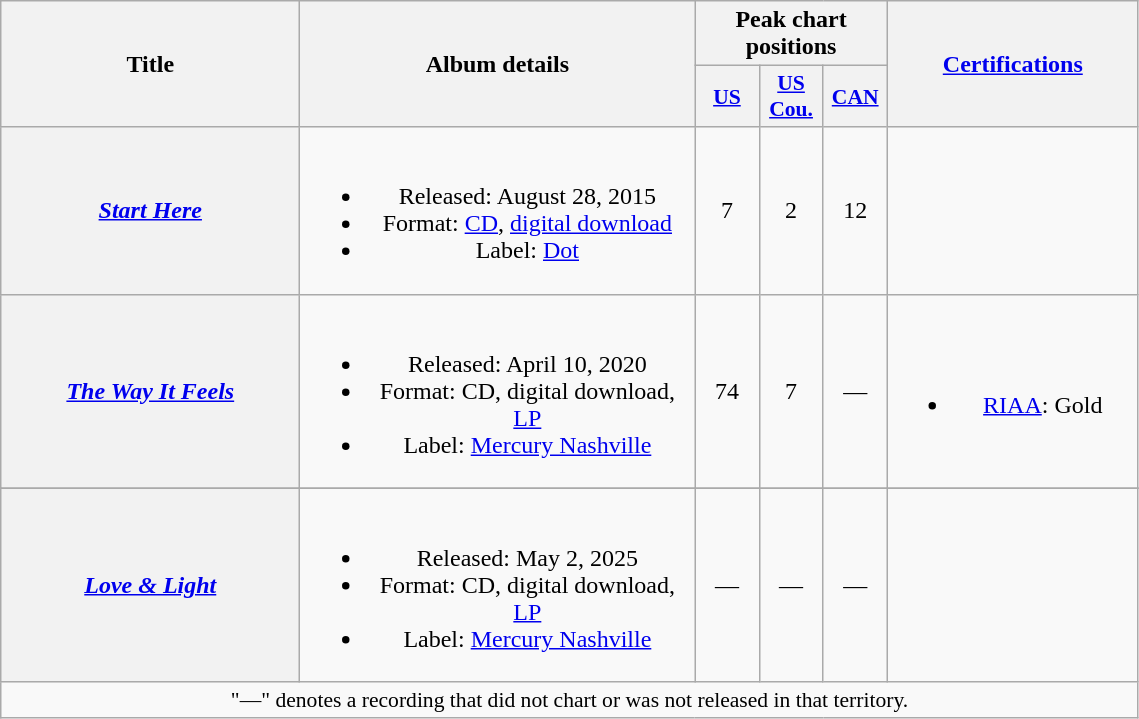<table class="wikitable plainrowheaders" style="text-align:center;">
<tr>
<th scope="col" rowspan="2" style="width:12em;">Title</th>
<th scope="col" rowspan="2" style="width:16em;">Album details</th>
<th scope="col" colspan="3">Peak chart positions</th>
<th scope="col" rowspan="2" style="width:10em;"><a href='#'>Certifications</a></th>
</tr>
<tr>
<th scope="col" style="width:2.5em;font-size:90%;"><a href='#'>US</a><br></th>
<th scope="col" style="width:2.5em;font-size:90%;"><a href='#'>US<br>Cou.</a><br></th>
<th scope="col" style="width:2.5em;font-size:90%;"><a href='#'>CAN</a><br></th>
</tr>
<tr>
<th scope="row"><em><a href='#'>Start Here</a></em></th>
<td><br><ul><li>Released: August 28, 2015</li><li>Format: <a href='#'>CD</a>, <a href='#'>digital download</a></li><li>Label: <a href='#'>Dot</a></li></ul></td>
<td>7</td>
<td>2</td>
<td>12</td>
<td></td>
</tr>
<tr>
<th scope="row"><em><a href='#'>The Way It Feels</a></em></th>
<td><br><ul><li>Released: April 10, 2020</li><li>Format: CD, digital download, <a href='#'>LP</a></li><li>Label: <a href='#'>Mercury Nashville</a></li></ul></td>
<td>74</td>
<td>7</td>
<td>—</td>
<td><br><ul><li><a href='#'>RIAA</a>: Gold</li></ul></td>
</tr>
<tr>
</tr>
<tr>
<th scope="row"><em><a href='#'>Love & Light</a></em></th>
<td><br><ul><li>Released: May 2, 2025</li><li>Format: CD, digital download, <a href='#'>LP</a></li><li>Label: <a href='#'>Mercury Nashville</a></li></ul></td>
<td>—</td>
<td>—</td>
<td>—</td>
<td></td>
</tr>
<tr>
<td colspan="6" style="font-size:90%">"—" denotes a recording that did not chart or was not released in that territory.</td>
</tr>
</table>
